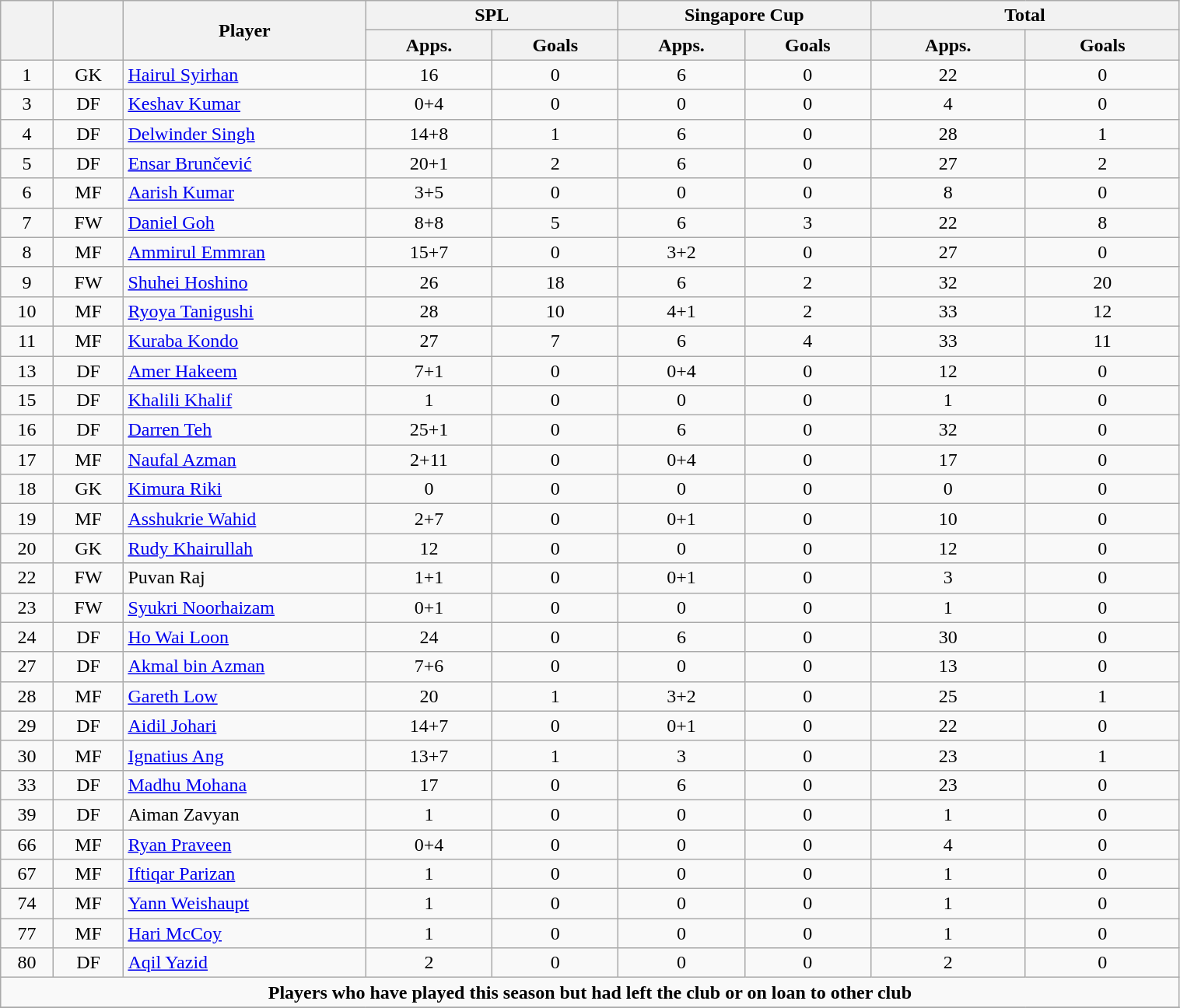<table class="wikitable" style="text-align:center; font-size:100%; width:80%;">
<tr>
<th rowspan=2></th>
<th rowspan=2></th>
<th rowspan=2 width="200">Player</th>
<th colspan=2 width="105">SPL</th>
<th colspan=2 width="105">Singapore Cup</th>
<th colspan=2 width="130">Total</th>
</tr>
<tr>
<th>Apps.</th>
<th>Goals</th>
<th>Apps.</th>
<th>Goals</th>
<th>Apps.</th>
<th>Goals</th>
</tr>
<tr>
<td>1</td>
<td>GK</td>
<td align="left"> <a href='#'>Hairul Syirhan</a></td>
<td>16</td>
<td>0</td>
<td>6</td>
<td>0</td>
<td>22</td>
<td>0</td>
</tr>
<tr>
<td>3</td>
<td>DF</td>
<td align="left"> <a href='#'>Keshav Kumar</a></td>
<td>0+4</td>
<td>0</td>
<td>0</td>
<td>0</td>
<td>4</td>
<td>0</td>
</tr>
<tr>
<td>4</td>
<td>DF</td>
<td align="left"> <a href='#'>Delwinder Singh</a></td>
<td>14+8</td>
<td>1</td>
<td>6</td>
<td>0</td>
<td>28</td>
<td>1</td>
</tr>
<tr>
<td>5</td>
<td>DF</td>
<td align="left"> <a href='#'>Ensar Brunčević</a></td>
<td>20+1</td>
<td>2</td>
<td>6</td>
<td>0</td>
<td>27</td>
<td>2</td>
</tr>
<tr>
<td>6</td>
<td>MF</td>
<td align="left"> <a href='#'>Aarish Kumar</a></td>
<td>3+5</td>
<td>0</td>
<td>0</td>
<td>0</td>
<td>8</td>
<td>0</td>
</tr>
<tr>
<td>7</td>
<td>FW</td>
<td align="left"> <a href='#'>Daniel Goh</a></td>
<td>8+8</td>
<td>5</td>
<td>6</td>
<td>3</td>
<td>22</td>
<td>8</td>
</tr>
<tr>
<td>8</td>
<td>MF</td>
<td align="left"> <a href='#'>Ammirul Emmran</a></td>
<td>15+7</td>
<td>0</td>
<td>3+2</td>
<td>0</td>
<td>27</td>
<td>0</td>
</tr>
<tr>
<td>9</td>
<td>FW</td>
<td align="left"> <a href='#'>Shuhei Hoshino</a></td>
<td>26</td>
<td>18</td>
<td>6</td>
<td>2</td>
<td>32</td>
<td>20</td>
</tr>
<tr>
<td>10</td>
<td>MF</td>
<td align="left"> <a href='#'>Ryoya Tanigushi</a></td>
<td>28</td>
<td>10</td>
<td>4+1</td>
<td>2</td>
<td>33</td>
<td>12</td>
</tr>
<tr>
<td>11</td>
<td>MF</td>
<td align="left"> <a href='#'>Kuraba Kondo</a></td>
<td>27</td>
<td>7</td>
<td>6</td>
<td>4</td>
<td>33</td>
<td>11</td>
</tr>
<tr>
<td>13</td>
<td>DF</td>
<td align="left"> <a href='#'>Amer Hakeem</a></td>
<td>7+1</td>
<td>0</td>
<td>0+4</td>
<td>0</td>
<td>12</td>
<td>0</td>
</tr>
<tr>
<td>15</td>
<td>DF</td>
<td align="left"> <a href='#'>Khalili Khalif</a></td>
<td>1</td>
<td>0</td>
<td>0</td>
<td>0</td>
<td>1</td>
<td>0</td>
</tr>
<tr>
<td>16</td>
<td>DF</td>
<td align="left"> <a href='#'>Darren Teh</a></td>
<td>25+1</td>
<td>0</td>
<td>6</td>
<td>0</td>
<td>32</td>
<td>0</td>
</tr>
<tr>
<td>17</td>
<td>MF</td>
<td align="left"> <a href='#'>Naufal Azman</a></td>
<td>2+11</td>
<td>0</td>
<td>0+4</td>
<td>0</td>
<td>17</td>
<td>0</td>
</tr>
<tr>
<td>18</td>
<td>GK</td>
<td align="left"> <a href='#'>Kimura Riki</a></td>
<td>0</td>
<td>0</td>
<td>0</td>
<td>0</td>
<td>0</td>
<td>0</td>
</tr>
<tr>
<td>19</td>
<td>MF</td>
<td align="left"> <a href='#'>Asshukrie Wahid</a></td>
<td>2+7</td>
<td>0</td>
<td>0+1</td>
<td>0</td>
<td>10</td>
<td>0</td>
</tr>
<tr>
<td>20</td>
<td>GK</td>
<td align="left"> <a href='#'>Rudy Khairullah</a></td>
<td>12</td>
<td>0</td>
<td>0</td>
<td>0</td>
<td>12</td>
<td>0</td>
</tr>
<tr>
<td>22</td>
<td>FW</td>
<td align="left"> Puvan Raj</td>
<td>1+1</td>
<td>0</td>
<td>0+1</td>
<td>0</td>
<td>3</td>
<td>0</td>
</tr>
<tr>
<td>23</td>
<td>FW</td>
<td align="left"> <a href='#'>Syukri Noorhaizam</a></td>
<td>0+1</td>
<td>0</td>
<td>0</td>
<td>0</td>
<td>1</td>
<td>0</td>
</tr>
<tr>
<td>24</td>
<td>DF</td>
<td align="left"> <a href='#'>Ho Wai Loon</a></td>
<td>24</td>
<td>0</td>
<td>6</td>
<td>0</td>
<td>30</td>
<td>0</td>
</tr>
<tr>
<td>27</td>
<td>DF</td>
<td align="left"> <a href='#'>Akmal bin Azman</a></td>
<td>7+6</td>
<td>0</td>
<td>0</td>
<td>0</td>
<td>13</td>
<td>0</td>
</tr>
<tr>
<td>28</td>
<td>MF</td>
<td align="left"> <a href='#'>Gareth Low</a></td>
<td>20</td>
<td>1</td>
<td>3+2</td>
<td>0</td>
<td>25</td>
<td>1</td>
</tr>
<tr>
<td>29</td>
<td>DF</td>
<td align="left"> <a href='#'>Aidil Johari</a></td>
<td>14+7</td>
<td>0</td>
<td>0+1</td>
<td>0</td>
<td>22</td>
<td>0</td>
</tr>
<tr>
<td>30</td>
<td>MF</td>
<td align="left"> <a href='#'>Ignatius Ang</a></td>
<td>13+7</td>
<td>1</td>
<td>3</td>
<td>0</td>
<td>23</td>
<td>1</td>
</tr>
<tr>
<td>33</td>
<td>DF</td>
<td align="left"> <a href='#'>Madhu Mohana</a></td>
<td>17</td>
<td>0</td>
<td>6</td>
<td>0</td>
<td>23</td>
<td>0</td>
</tr>
<tr>
<td>39</td>
<td>DF</td>
<td align="left"> Aiman Zavyan</td>
<td>1</td>
<td>0</td>
<td>0</td>
<td>0</td>
<td>1</td>
<td>0</td>
</tr>
<tr>
<td>66</td>
<td>MF</td>
<td align="left"> <a href='#'>Ryan Praveen</a></td>
<td>0+4</td>
<td>0</td>
<td>0</td>
<td>0</td>
<td>4</td>
<td>0</td>
</tr>
<tr>
<td>67</td>
<td>MF</td>
<td align="left"> <a href='#'>Iftiqar Parizan</a></td>
<td>1</td>
<td>0</td>
<td>0</td>
<td>0</td>
<td>1</td>
<td>0</td>
</tr>
<tr>
<td>74</td>
<td>MF</td>
<td align="left"><a href='#'>Yann Weishaupt</a></td>
<td>1</td>
<td>0</td>
<td>0</td>
<td>0</td>
<td>1</td>
<td>0</td>
</tr>
<tr>
<td>77</td>
<td>MF</td>
<td align="left"><a href='#'>Hari McCoy</a></td>
<td>1</td>
<td>0</td>
<td>0</td>
<td>0</td>
<td>1</td>
<td>0</td>
</tr>
<tr>
<td>80</td>
<td>DF</td>
<td align="left"> <a href='#'>Aqil Yazid</a></td>
<td>2</td>
<td>0</td>
<td>0</td>
<td>0</td>
<td>2</td>
<td>0</td>
</tr>
<tr>
<td colspan="17"><strong>Players who have played this season but had left the club or on loan to other club</strong></td>
</tr>
<tr>
</tr>
</table>
